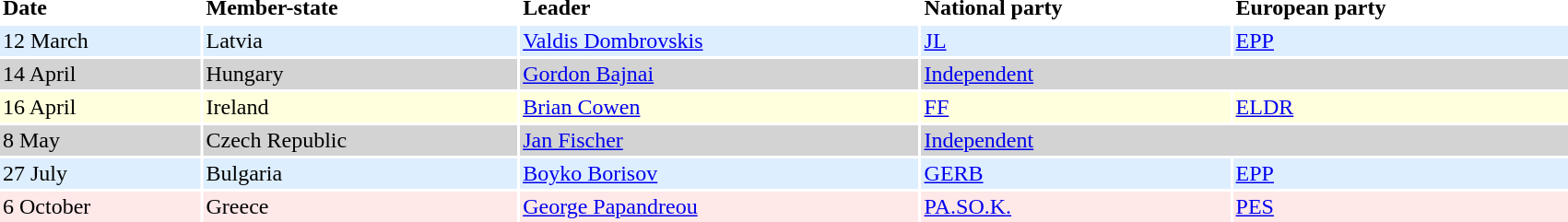<table border=0 cellpadding=2 cellspacing=2 width=90%>
<tr ----bgcolor=lightgrey>
<td><strong>Date</strong></td>
<td><strong>Member-state</strong></td>
<td><strong>Leader</strong></td>
<td><strong>National party</strong></td>
<td><strong>European party</strong></td>
</tr>
<tr ---- bgcolor=#DDEEFF>
<td>12 March</td>
<td>Latvia</td>
<td><a href='#'>Valdis Dombrovskis</a></td>
<td><a href='#'>JL</a></td>
<td><a href='#'>EPP</a></td>
</tr>
<tr ---- bgcolor=lightgray>
<td>14 April</td>
<td>Hungary</td>
<td><a href='#'>Gordon Bajnai</a></td>
<td colspan="2"><a href='#'>Independent</a></td>
</tr>
<tr ---- bgcolor=#FFFFDD>
<td>16 April</td>
<td>Ireland</td>
<td><a href='#'>Brian Cowen</a></td>
<td><a href='#'>FF</a></td>
<td><a href='#'>ELDR</a></td>
</tr>
<tr ---- bgcolor=lightgray>
<td>8 May</td>
<td>Czech Republic</td>
<td><a href='#'>Jan Fischer</a></td>
<td colspan="2"><a href='#'>Independent</a></td>
</tr>
<tr ---- bgcolor=#DDEEFF>
<td>27 July</td>
<td>Bulgaria</td>
<td><a href='#'>Boyko Borisov</a></td>
<td><a href='#'>GERB</a></td>
<td><a href='#'>EPP</a></td>
</tr>
<tr ---- bgcolor=#FFE8E8>
<td>6 October</td>
<td>Greece</td>
<td><a href='#'>George Papandreou</a></td>
<td><a href='#'>PA.SO.K.</a></td>
<td><a href='#'>PES</a></td>
</tr>
</table>
